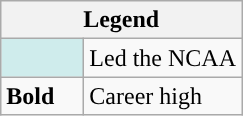<table class="wikitable">
<tr>
<th colspan="2">Legend</th>
</tr>
<tr>
<td style="background:#cfecec; width:3em;"></td>
<td>Led the NCAA</td>
</tr>
<tr>
<td><strong>Bold</strong></td>
<td>Career high</td>
</tr>
</table>
